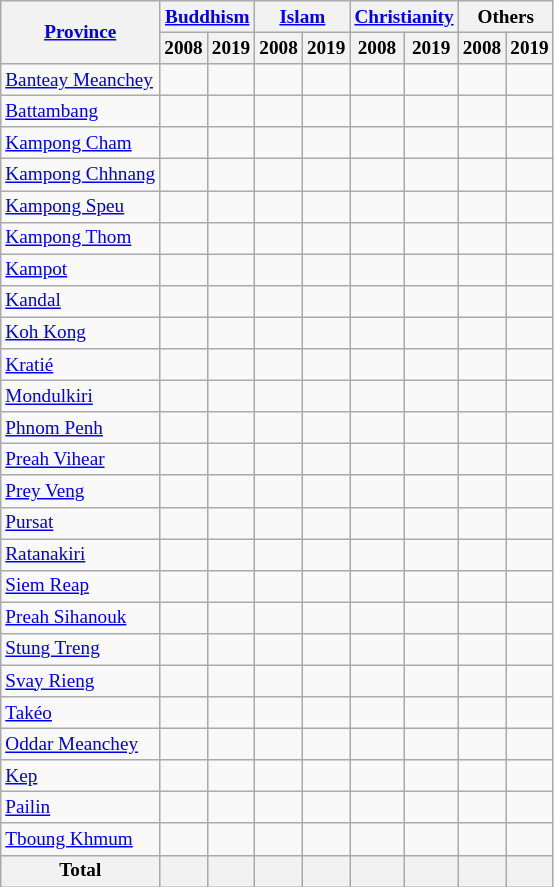<table class="wikitable" style="font-size:80%;">
<tr>
<th rowspan="2"><a href='#'>Province</a></th>
<th colspan="2"><a href='#'>Buddhism</a></th>
<th colspan="2"><a href='#'>Islam</a></th>
<th colspan="2"><a href='#'>Christianity</a></th>
<th colspan="2">Others</th>
</tr>
<tr>
<th>2008</th>
<th>2019</th>
<th>2008</th>
<th>2019</th>
<th>2008</th>
<th>2019</th>
<th>2008</th>
<th>2019</th>
</tr>
<tr>
<td><a href='#'>Banteay Meanchey</a></td>
<td></td>
<td></td>
<td></td>
<td></td>
<td></td>
<td></td>
<td></td>
<td></td>
</tr>
<tr>
<td><a href='#'>Battambang</a></td>
<td></td>
<td></td>
<td></td>
<td></td>
<td></td>
<td></td>
<td></td>
<td></td>
</tr>
<tr>
<td><a href='#'>Kampong Cham</a></td>
<td></td>
<td></td>
<td></td>
<td></td>
<td></td>
<td></td>
<td></td>
<td></td>
</tr>
<tr>
<td><a href='#'>Kampong Chhnang</a></td>
<td></td>
<td></td>
<td></td>
<td></td>
<td></td>
<td></td>
<td></td>
<td></td>
</tr>
<tr>
<td><a href='#'>Kampong Speu</a></td>
<td></td>
<td></td>
<td></td>
<td></td>
<td></td>
<td></td>
<td></td>
<td></td>
</tr>
<tr>
<td><a href='#'>Kampong Thom</a></td>
<td></td>
<td></td>
<td></td>
<td></td>
<td></td>
<td></td>
<td></td>
<td></td>
</tr>
<tr>
<td><a href='#'>Kampot</a></td>
<td></td>
<td></td>
<td></td>
<td></td>
<td></td>
<td></td>
<td></td>
<td></td>
</tr>
<tr>
<td><a href='#'>Kandal</a></td>
<td></td>
<td></td>
<td></td>
<td></td>
<td></td>
<td></td>
<td></td>
<td></td>
</tr>
<tr>
<td><a href='#'>Koh Kong</a></td>
<td></td>
<td></td>
<td></td>
<td></td>
<td></td>
<td></td>
<td></td>
<td></td>
</tr>
<tr>
<td><a href='#'>Kratié</a></td>
<td></td>
<td></td>
<td></td>
<td></td>
<td></td>
<td></td>
<td></td>
<td></td>
</tr>
<tr>
<td><a href='#'>Mondulkiri</a></td>
<td></td>
<td></td>
<td></td>
<td></td>
<td></td>
<td></td>
<td></td>
<td></td>
</tr>
<tr>
<td><a href='#'>Phnom Penh</a></td>
<td></td>
<td></td>
<td></td>
<td></td>
<td></td>
<td></td>
<td></td>
<td></td>
</tr>
<tr>
<td><a href='#'>Preah Vihear</a></td>
<td></td>
<td></td>
<td></td>
<td></td>
<td></td>
<td></td>
<td></td>
<td></td>
</tr>
<tr>
<td><a href='#'>Prey Veng</a></td>
<td></td>
<td></td>
<td></td>
<td></td>
<td></td>
<td></td>
<td></td>
<td></td>
</tr>
<tr>
<td><a href='#'>Pursat</a></td>
<td></td>
<td></td>
<td></td>
<td></td>
<td></td>
<td></td>
<td></td>
<td></td>
</tr>
<tr>
<td><a href='#'>Ratanakiri</a></td>
<td></td>
<td></td>
<td></td>
<td></td>
<td></td>
<td></td>
<td></td>
<td></td>
</tr>
<tr>
<td><a href='#'>Siem Reap</a></td>
<td></td>
<td></td>
<td></td>
<td></td>
<td></td>
<td></td>
<td></td>
<td></td>
</tr>
<tr>
<td><a href='#'>Preah Sihanouk</a></td>
<td></td>
<td></td>
<td></td>
<td></td>
<td></td>
<td></td>
<td></td>
<td></td>
</tr>
<tr>
<td><a href='#'>Stung Treng</a></td>
<td></td>
<td></td>
<td></td>
<td></td>
<td></td>
<td></td>
<td></td>
<td></td>
</tr>
<tr>
<td><a href='#'>Svay Rieng</a></td>
<td></td>
<td></td>
<td></td>
<td></td>
<td></td>
<td></td>
<td></td>
<td></td>
</tr>
<tr>
<td><a href='#'>Takéo</a></td>
<td></td>
<td></td>
<td></td>
<td></td>
<td></td>
<td></td>
<td></td>
<td></td>
</tr>
<tr>
<td><a href='#'>Oddar Meanchey</a></td>
<td></td>
<td></td>
<td></td>
<td></td>
<td></td>
<td></td>
<td></td>
<td></td>
</tr>
<tr>
<td><a href='#'>Kep</a></td>
<td></td>
<td></td>
<td></td>
<td></td>
<td></td>
<td></td>
<td></td>
<td></td>
</tr>
<tr>
<td><a href='#'>Pailin</a></td>
<td></td>
<td></td>
<td></td>
<td></td>
<td></td>
<td></td>
<td></td>
<td></td>
</tr>
<tr>
<td><a href='#'>Tboung Khmum</a></td>
<td></td>
<td></td>
<td></td>
<td></td>
<td></td>
<td></td>
<td></td>
<td></td>
</tr>
<tr>
<th>Total</th>
<th></th>
<th></th>
<th></th>
<th></th>
<th></th>
<th></th>
<th></th>
<th></th>
</tr>
</table>
